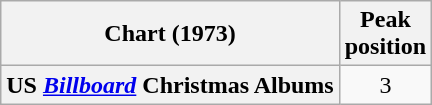<table class="wikitable sortable plainrowheaders">
<tr>
<th scope="col">Chart (1973)</th>
<th scope="col">Peak<br>position</th>
</tr>
<tr>
<th scope="row">US <a href='#'><em>Billboard</em></a> Christmas Albums</th>
<td style="text-align:center;">3</td>
</tr>
</table>
